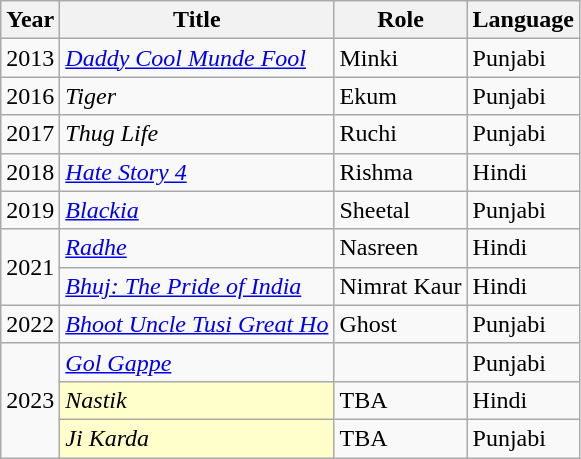<table class="wikitable">
<tr>
<th>Year</th>
<th>Title</th>
<th>Role</th>
<th>Language</th>
</tr>
<tr>
<td>2013</td>
<td><em><a href='#'>Daddy Cool Munde Fool</a></em></td>
<td>Minki</td>
<td>Punjabi</td>
</tr>
<tr>
<td>2016</td>
<td><em>Tiger</em></td>
<td>Ekum</td>
<td>Punjabi</td>
</tr>
<tr>
<td>2017</td>
<td><em>Thug Life</em></td>
<td>Ruchi</td>
<td>Punjabi</td>
</tr>
<tr>
<td>2018</td>
<td><em><a href='#'>Hate Story 4</a></em></td>
<td>Rishma</td>
<td>Hindi</td>
</tr>
<tr>
<td>2019</td>
<td><em><a href='#'>Blackia</a></em></td>
<td>Sheetal</td>
<td>Punjabi</td>
</tr>
<tr>
<td rowspan="2">2021</td>
<td><em><a href='#'>Radhe</a></em></td>
<td>Nasreen</td>
<td>Hindi</td>
</tr>
<tr>
<td><em><a href='#'>Bhuj: The Pride of India</a></em></td>
<td>Nimrat Kaur</td>
<td>Hindi</td>
</tr>
<tr>
<td>2022</td>
<td><em><a href='#'>Bhoot Uncle Tusi Great Ho</a></em></td>
<td>Ghost</td>
<td>Punjabi</td>
</tr>
<tr>
<td rowspan="4">2023</td>
<td><em><a href='#'>Gol Gappe</a></em></td>
<td></td>
<td>Punjabi</td>
</tr>
<tr>
<td style="background:#FFFFCC;"><em>Nastik</em> </td>
<td>TBA</td>
<td>Hindi</td>
</tr>
<tr>
<td style="background:#FFFFCC;"><em>Ji Karda</em> </td>
<td>TBA</td>
<td>Punjabi</td>
</tr>
</table>
